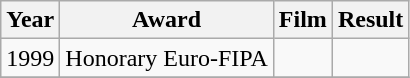<table class="wikitable sortable">
<tr>
<th>Year</th>
<th>Award</th>
<th>Film</th>
<th>Result</th>
</tr>
<tr>
<td>1999</td>
<td>Honorary Euro-FIPA</td>
<td></td>
<td></td>
</tr>
<tr>
</tr>
</table>
